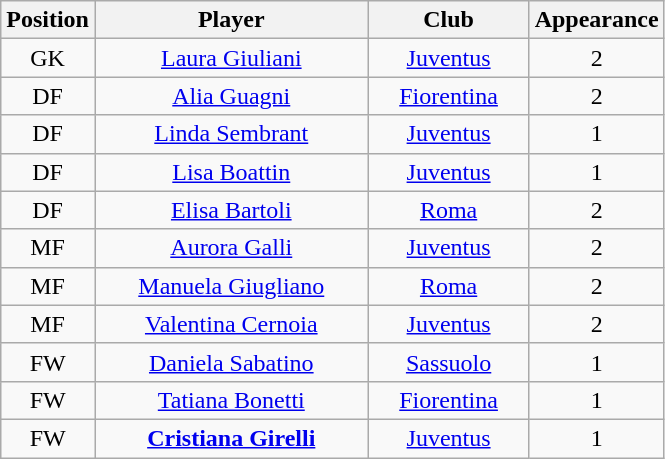<table class="sortable wikitable" style="text-align: center;">
<tr>
<th>Position</th>
<th>Player</th>
<th>Club</th>
<th>Appearance</th>
</tr>
<tr>
<td>GK</td>
<td style="width:175px;"> <a href='#'>Laura Giuliani</a></td>
<td style="width:100px;"><a href='#'>Juventus</a></td>
<td align="center">2</td>
</tr>
<tr>
<td>DF</td>
<td> <a href='#'>Alia Guagni</a></td>
<td><a href='#'>Fiorentina</a></td>
<td align="center">2</td>
</tr>
<tr>
<td>DF</td>
<td> <a href='#'>Linda Sembrant</a></td>
<td><a href='#'>Juventus</a></td>
<td align="center">1</td>
</tr>
<tr>
<td>DF</td>
<td> <a href='#'>Lisa Boattin</a></td>
<td><a href='#'>Juventus</a></td>
<td align="center">1</td>
</tr>
<tr>
<td>DF</td>
<td> <a href='#'>Elisa Bartoli</a></td>
<td><a href='#'>Roma</a></td>
<td align="center">2</td>
</tr>
<tr>
<td>MF</td>
<td> <a href='#'>Aurora Galli</a></td>
<td><a href='#'>Juventus</a></td>
<td align="center">2</td>
</tr>
<tr>
<td>MF</td>
<td> <a href='#'>Manuela Giugliano</a></td>
<td><a href='#'>Roma</a></td>
<td align="center">2</td>
</tr>
<tr>
<td>MF</td>
<td> <a href='#'>Valentina Cernoia</a></td>
<td><a href='#'>Juventus</a></td>
<td align="center">2</td>
</tr>
<tr>
<td>FW</td>
<td> <a href='#'>Daniela Sabatino</a></td>
<td><a href='#'>Sassuolo</a></td>
<td align="center">1</td>
</tr>
<tr>
<td>FW</td>
<td> <a href='#'>Tatiana Bonetti</a></td>
<td><a href='#'>Fiorentina</a></td>
<td align="center">1</td>
</tr>
<tr>
<td>FW</td>
<td> <strong><a href='#'>Cristiana Girelli</a></strong></td>
<td><a href='#'>Juventus</a></td>
<td align="center">1</td>
</tr>
</table>
